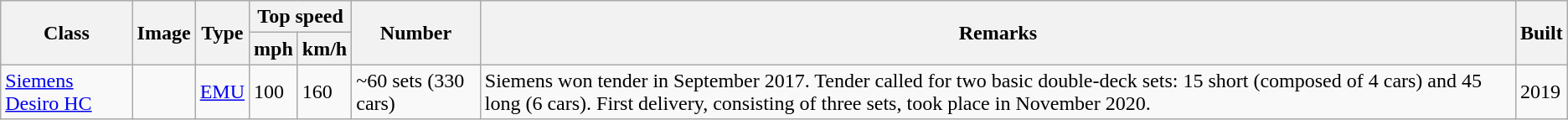<table class="wikitable">
<tr style="background:#f9f9f9;">
<th rowspan="2">Class</th>
<th rowspan="2">Image</th>
<th rowspan="2">Type</th>
<th colspan="2">Top speed</th>
<th rowspan="2">Number</th>
<th rowspan="2">Remarks</th>
<th rowspan="2">Built</th>
</tr>
<tr style="background:#f9f9f9;">
<th>mph</th>
<th>km/h</th>
</tr>
<tr>
<td><a href='#'>Siemens Desiro HC</a></td>
<td></td>
<td><a href='#'>EMU</a></td>
<td>100</td>
<td>160</td>
<td>~60 sets (330 cars)</td>
<td>Siemens won tender in September 2017. Tender called for two basic double-deck sets: 15 short (composed of 4 cars) and 45 long (6 cars). First delivery, consisting of three sets, took place in November 2020.</td>
<td>2019</td>
</tr>
</table>
